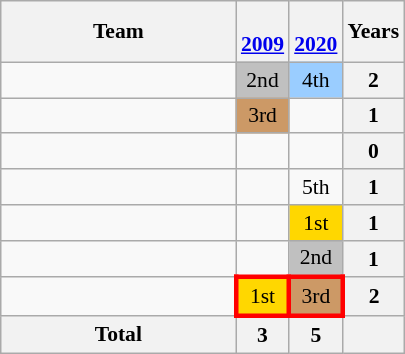<table class="wikitable" style="text-align:center; font-size:90%">
<tr>
<th width=150>Team</th>
<th><br><a href='#'>2009</a></th>
<th><br><a href='#'>2020</a></th>
<th>Years</th>
</tr>
<tr>
<td align=left></td>
<td bgcolor=Silver>2nd</td>
<td bgcolor=#9acdff>4th</td>
<th>2</th>
</tr>
<tr>
<td align=left></td>
<td bgcolor=#cc9966>3rd</td>
<td></td>
<th>1</th>
</tr>
<tr>
<td align=left></td>
<td></td>
<td></td>
<th>0</th>
</tr>
<tr>
<td align=left></td>
<td></td>
<td>5th</td>
<th>1</th>
</tr>
<tr>
<td align=left></td>
<td></td>
<td bgcolor=Gold>1st</td>
<th>1</th>
</tr>
<tr>
<td align=left></td>
<td></td>
<td bgcolor=Silver>2nd</td>
<th>1</th>
</tr>
<tr>
<td align=left></td>
<td style="border: 3px solid red" bgcolor=Gold>1st</td>
<td style="border: 3px solid red" bgcolor=#cc9966>3rd</td>
<th>2</th>
</tr>
<tr>
<th>Total</th>
<th>3</th>
<th>5</th>
<th></th>
</tr>
</table>
